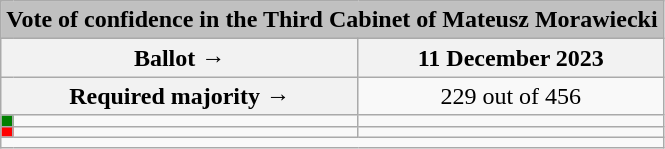<table class="wikitable" style="text-align:center;">
<tr>
<td colspan="3" align="center" bgcolor="#C0C0C0"><strong>Vote of confidence in the Third Cabinet of Mateusz Morawiecki</strong></td>
</tr>
<tr>
<th colspan="2" style="width:150px;">Ballot →</th>
<th>11 December 2023</th>
</tr>
<tr>
<th colspan="2">Required majority →</th>
<td>229 out of 456 </td>
</tr>
<tr>
<th style="background:green;"></th>
<td style="text-align:left;"></td>
<td></td>
</tr>
<tr>
<th style="width:1px; background:red;"></th>
<td style="text-align:left;"></td>
<td></td>
</tr>
<tr>
<td style="text-align:left;" colspan=3></td>
</tr>
</table>
